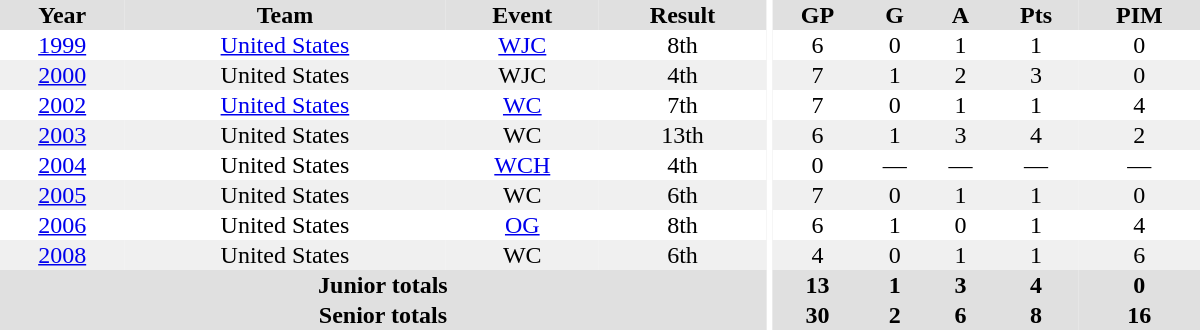<table border="0" cellpadding="1" cellspacing="0" ID="Table3" style="text-align:center; width:50em">
<tr ALIGN="center" bgcolor="#e0e0e0">
<th>Year</th>
<th>Team</th>
<th>Event</th>
<th>Result</th>
<th rowspan="99" bgcolor="#ffffff"></th>
<th>GP</th>
<th>G</th>
<th>A</th>
<th>Pts</th>
<th>PIM</th>
</tr>
<tr>
<td><a href='#'>1999</a></td>
<td><a href='#'>United States</a></td>
<td><a href='#'>WJC</a></td>
<td>8th</td>
<td>6</td>
<td>0</td>
<td>1</td>
<td>1</td>
<td>0</td>
</tr>
<tr bgcolor="#f0f0f0">
<td><a href='#'>2000</a></td>
<td>United States</td>
<td>WJC</td>
<td>4th</td>
<td>7</td>
<td>1</td>
<td>2</td>
<td>3</td>
<td>0</td>
</tr>
<tr>
<td><a href='#'>2002</a></td>
<td><a href='#'>United States</a></td>
<td><a href='#'>WC</a></td>
<td>7th</td>
<td>7</td>
<td>0</td>
<td>1</td>
<td>1</td>
<td>4</td>
</tr>
<tr bgcolor="#f0f0f0">
<td><a href='#'>2003</a></td>
<td>United States</td>
<td>WC</td>
<td>13th</td>
<td>6</td>
<td>1</td>
<td>3</td>
<td>4</td>
<td>2</td>
</tr>
<tr>
<td><a href='#'>2004</a></td>
<td>United States</td>
<td><a href='#'>WCH</a></td>
<td>4th</td>
<td>0</td>
<td>—</td>
<td>—</td>
<td>—</td>
<td>—</td>
</tr>
<tr bgcolor="#f0f0f0">
<td><a href='#'>2005</a></td>
<td>United States</td>
<td>WC</td>
<td>6th</td>
<td>7</td>
<td>0</td>
<td>1</td>
<td>1</td>
<td>0</td>
</tr>
<tr>
<td><a href='#'>2006</a></td>
<td>United States</td>
<td><a href='#'>OG</a></td>
<td>8th</td>
<td>6</td>
<td>1</td>
<td>0</td>
<td>1</td>
<td>4</td>
</tr>
<tr bgcolor="#f0f0f0">
<td><a href='#'>2008</a></td>
<td>United States</td>
<td>WC</td>
<td>6th</td>
<td>4</td>
<td>0</td>
<td>1</td>
<td>1</td>
<td>6</td>
</tr>
<tr bgcolor="#e0e0e0">
<th colspan="4">Junior totals</th>
<th>13</th>
<th>1</th>
<th>3</th>
<th>4</th>
<th>0</th>
</tr>
<tr bgcolor="#e0e0e0">
<th colspan="4">Senior totals</th>
<th>30</th>
<th>2</th>
<th>6</th>
<th>8</th>
<th>16</th>
</tr>
</table>
